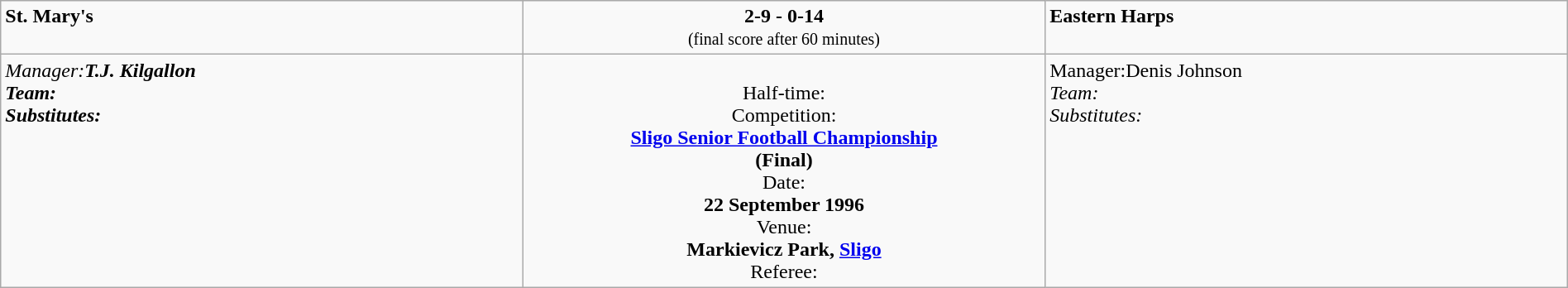<table border=0 class="wikitable" width=100%>
<tr>
<td width=33% valign=top><span><strong>St. Mary's</strong></span><br><small></small></td>
<td width=33% valign=top align=center><span><strong>2-9 - 0-14</strong></span><br><small>(final score after 60 minutes)</small></td>
<td width=33% valign=top><span><strong>Eastern Harps</strong></span><br><small></small></td>
</tr>
<tr>
<td valign=top><em>Manager:<strong><em>T.J. Kilgallon<strong><br></em>Team:<em>
<br></em>Substitutes:<em>
<br></td>
<td valign=middle align=center><br></strong>Half-time:<strong><br></strong>Competition:<strong><br><a href='#'>Sligo Senior Football Championship</a><br>(Final)<br></strong>Date:<strong><br>22 September 1996<br></strong>Venue:<strong><br>Markievicz Park, <a href='#'>Sligo</a><br></strong>Referee:<strong><br></td>
<td valign=top></em>Manager:</em></strong>Denis Johnson</strong><br><em>Team:</em>
<br><em>Substitutes:</em>
<br></td>
</tr>
</table>
